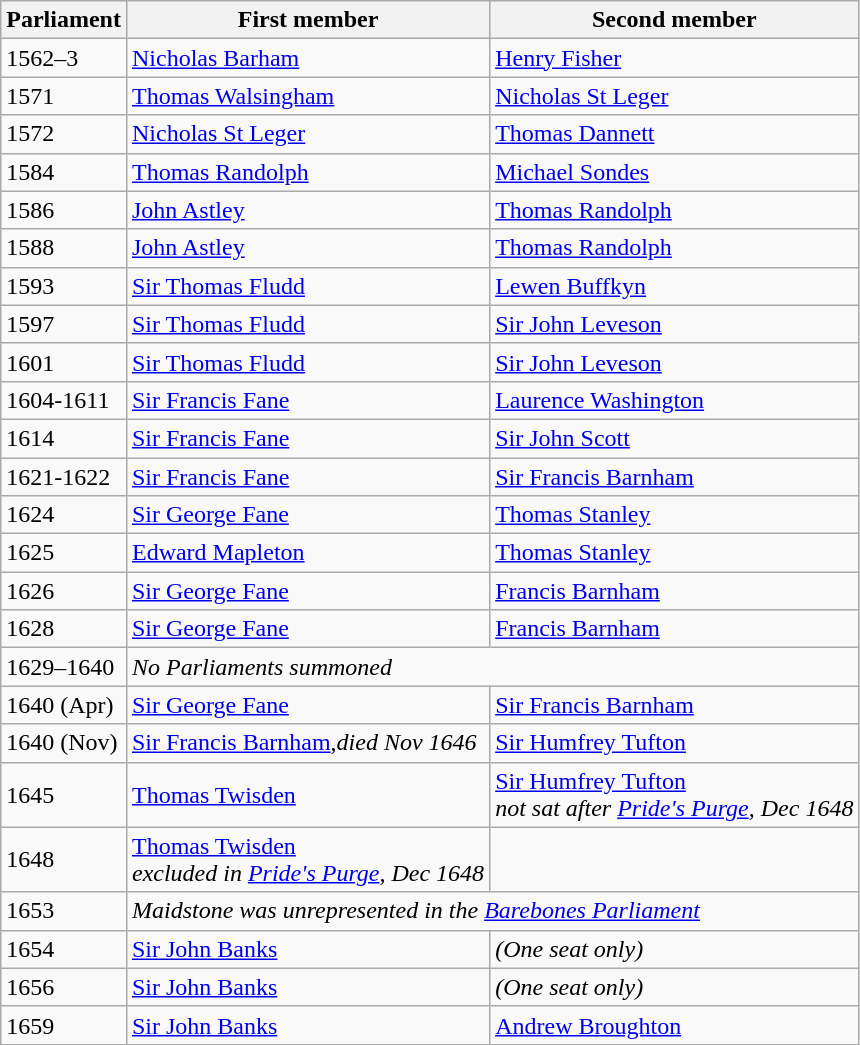<table class="wikitable">
<tr>
<th>Parliament</th>
<th>First member</th>
<th>Second member</th>
</tr>
<tr>
<td>1562–3</td>
<td><a href='#'>Nicholas Barham</a></td>
<td><a href='#'>Henry Fisher</a></td>
</tr>
<tr>
<td>1571</td>
<td><a href='#'>Thomas Walsingham</a></td>
<td><a href='#'>Nicholas St Leger</a></td>
</tr>
<tr>
<td>1572</td>
<td><a href='#'>Nicholas St Leger</a></td>
<td><a href='#'>Thomas Dannett</a></td>
</tr>
<tr>
<td>1584</td>
<td><a href='#'>Thomas Randolph</a></td>
<td><a href='#'>Michael Sondes</a></td>
</tr>
<tr>
<td>1586</td>
<td><a href='#'>John Astley</a></td>
<td><a href='#'>Thomas Randolph</a></td>
</tr>
<tr>
<td>1588</td>
<td><a href='#'>John Astley</a></td>
<td><a href='#'>Thomas Randolph</a></td>
</tr>
<tr>
<td>1593</td>
<td><a href='#'>Sir Thomas Fludd</a></td>
<td><a href='#'>Lewen Buffkyn</a></td>
</tr>
<tr>
<td>1597</td>
<td><a href='#'>Sir Thomas Fludd</a></td>
<td><a href='#'>Sir John Leveson</a></td>
</tr>
<tr>
<td>1601</td>
<td><a href='#'>Sir Thomas Fludd</a></td>
<td><a href='#'>Sir John Leveson</a></td>
</tr>
<tr>
<td>1604-1611</td>
<td><a href='#'>Sir Francis Fane</a></td>
<td><a href='#'>Laurence Washington</a></td>
</tr>
<tr>
<td>1614</td>
<td><a href='#'>Sir Francis Fane</a></td>
<td><a href='#'>Sir John Scott</a></td>
</tr>
<tr>
<td>1621-1622</td>
<td><a href='#'>Sir Francis Fane</a></td>
<td><a href='#'>Sir Francis Barnham</a></td>
</tr>
<tr>
<td>1624</td>
<td><a href='#'>Sir George Fane</a></td>
<td><a href='#'>Thomas Stanley</a></td>
</tr>
<tr>
<td>1625</td>
<td><a href='#'>Edward Mapleton</a></td>
<td><a href='#'>Thomas Stanley</a></td>
</tr>
<tr>
<td>1626</td>
<td><a href='#'>Sir George Fane</a></td>
<td><a href='#'>Francis Barnham</a></td>
</tr>
<tr>
<td>1628</td>
<td><a href='#'>Sir George Fane</a></td>
<td><a href='#'>Francis Barnham</a></td>
</tr>
<tr>
<td>1629–1640</td>
<td colspan = "2"><em>No Parliaments summoned</em></td>
</tr>
<tr>
<td>1640 (Apr)</td>
<td><a href='#'>Sir George Fane</a></td>
<td><a href='#'>Sir Francis Barnham</a></td>
</tr>
<tr>
<td>1640 (Nov)</td>
<td><a href='#'>Sir Francis Barnham</a>,<em>died Nov 1646</em></td>
<td><a href='#'>Sir Humfrey Tufton</a></td>
</tr>
<tr>
<td>1645</td>
<td><a href='#'>Thomas Twisden</a></td>
<td><a href='#'>Sir Humfrey Tufton</a> <em> <br> not sat after <a href='#'>Pride's Purge</a>, Dec 1648</em></td>
</tr>
<tr>
<td>1648</td>
<td><a href='#'>Thomas Twisden</a><br> <em>excluded in <a href='#'>Pride's Purge</a>, Dec 1648</em></td>
</tr>
<tr>
<td>1653</td>
<td colspan = "2"><em>Maidstone was unrepresented in the <a href='#'>Barebones Parliament</a></em></td>
</tr>
<tr>
<td>1654</td>
<td><a href='#'>Sir John Banks</a></td>
<td><em>(One seat only)</em></td>
</tr>
<tr>
<td>1656</td>
<td><a href='#'>Sir John Banks</a></td>
<td><em>(One seat only)</em></td>
</tr>
<tr>
<td>1659</td>
<td><a href='#'>Sir John Banks</a></td>
<td><a href='#'>Andrew Broughton</a></td>
</tr>
</table>
